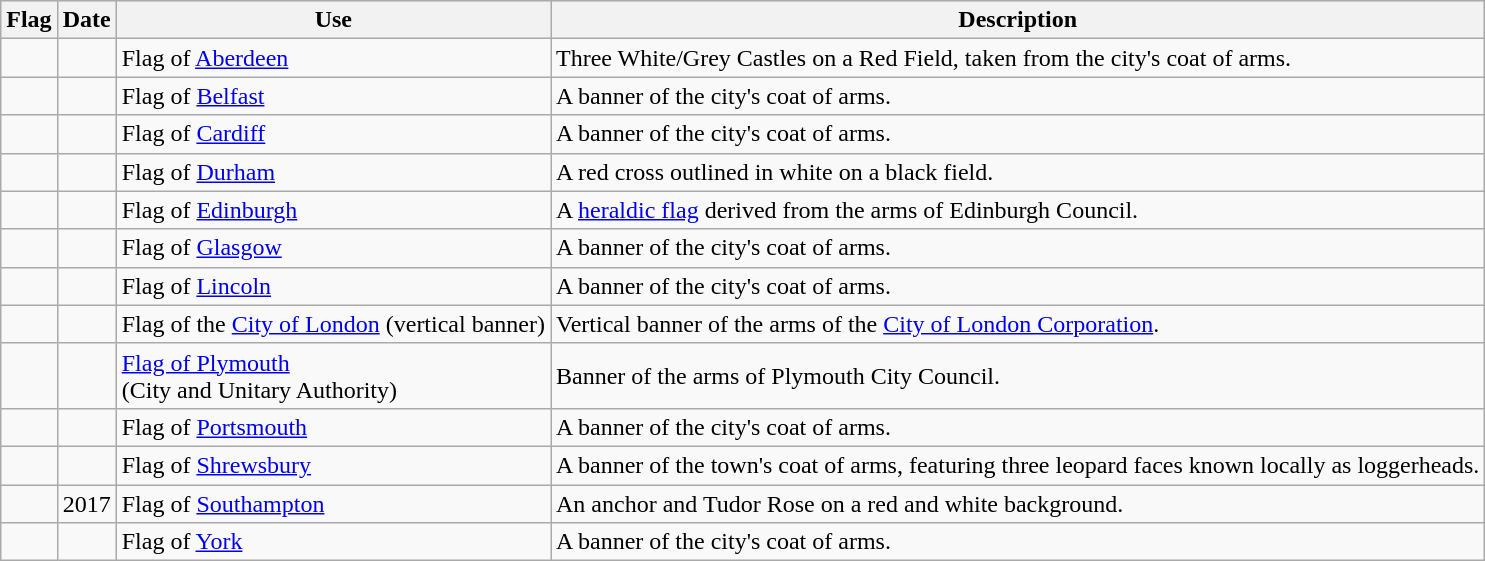<table class="wikitable">
<tr style="background:#efefef;">
<th>Flag</th>
<th>Date</th>
<th>Use</th>
<th>Description</th>
</tr>
<tr>
<td></td>
<td></td>
<td>Flag of <a href='#'>Aberdeen</a></td>
<td>Three White/Grey Castles on a Red Field, taken from the city's coat of arms.</td>
</tr>
<tr>
<td></td>
<td></td>
<td>Flag of <a href='#'>Belfast</a></td>
<td>A banner of the city's coat of arms. </td>
</tr>
<tr>
<td></td>
<td></td>
<td>Flag of <a href='#'>Cardiff</a></td>
<td>A banner of the city's coat of arms. </td>
</tr>
<tr>
<td></td>
<td></td>
<td>Flag of <a href='#'>Durham</a></td>
<td>A red cross outlined in white on a black field.</td>
</tr>
<tr>
<td></td>
<td></td>
<td>Flag of <a href='#'>Edinburgh</a></td>
<td>A <a href='#'>heraldic flag</a> derived from the arms of Edinburgh Council. </td>
</tr>
<tr>
<td></td>
<td></td>
<td>Flag of <a href='#'>Glasgow</a></td>
<td>A banner of the city's coat of arms.</td>
</tr>
<tr>
<td></td>
<td></td>
<td>Flag of <a href='#'>Lincoln</a></td>
<td>A banner of the city's coat of arms.</td>
</tr>
<tr>
<td></td>
<td></td>
<td>Flag of the <a href='#'>City of London</a> (vertical banner)</td>
<td>Vertical banner of the arms of the <a href='#'>City of London Corporation</a>.</td>
</tr>
<tr>
<td></td>
<td></td>
<td><a href='#'>Flag of Plymouth</a><br>(City and Unitary Authority)</td>
<td>Banner of the arms of Plymouth City Council.</td>
</tr>
<tr>
<td></td>
<td></td>
<td>Flag of <a href='#'>Portsmouth</a></td>
<td>A banner of the city's coat of arms.</td>
</tr>
<tr>
<td></td>
<td></td>
<td>Flag of <a href='#'>Shrewsbury</a></td>
<td>A banner of the town's coat of arms, featuring three leopard faces known locally as loggerheads.</td>
</tr>
<tr>
<td></td>
<td>2017</td>
<td>Flag of <a href='#'>Southampton</a></td>
<td>An anchor and Tudor Rose on a red and white background.</td>
</tr>
<tr>
<td></td>
<td></td>
<td>Flag of <a href='#'>York</a></td>
<td>A banner of the city's coat of arms.</td>
</tr>
</table>
